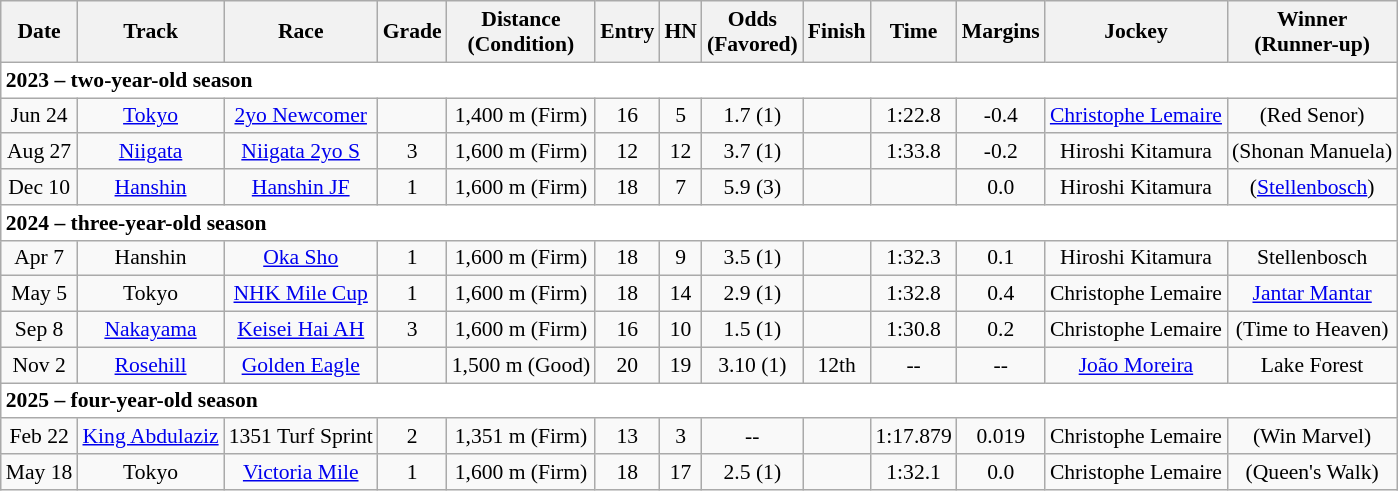<table class="wikitable" style="border-collapse: collapse; font-size: 90%; text-align: center; white-space: nowrap">
<tr>
<th>Date</th>
<th>Track</th>
<th>Race</th>
<th>Grade</th>
<th>Distance<br>(Condition)</th>
<th>Entry</th>
<th>HN</th>
<th>Odds<br>(Favored)</th>
<th>Finish</th>
<th>Time</th>
<th>Margins</th>
<th>Jockey</th>
<th>Winner<br>(Runner-up)</th>
</tr>
<tr style="background-color:white">
<td colspan="13" align="left"><strong>2023 – two-year-old season</strong></td>
</tr>
<tr>
<td>Jun 24</td>
<td><a href='#'>Tokyo</a></td>
<td><a href='#'>2yo Newcomer</a></td>
<td></td>
<td>1,400 m (Firm)</td>
<td>16</td>
<td>5</td>
<td>1.7 (1)</td>
<td></td>
<td>1:22.8</td>
<td>-0.4</td>
<td><a href='#'>Christophe Lemaire</a></td>
<td>(Red Senor)</td>
</tr>
<tr>
<td>Aug 27</td>
<td><a href='#'>Niigata</a></td>
<td><a href='#'>Niigata 2yo S</a></td>
<td>3</td>
<td>1,600 m (Firm)</td>
<td>12</td>
<td>12</td>
<td>3.7 (1)</td>
<td></td>
<td>1:33.8</td>
<td>-0.2</td>
<td>Hiroshi Kitamura</td>
<td>(Shonan Manuela)</td>
</tr>
<tr>
<td>Dec 10</td>
<td><a href='#'>Hanshin</a></td>
<td><a href='#'>Hanshin JF</a></td>
<td>1</td>
<td>1,600 m (Firm)</td>
<td>18</td>
<td>7</td>
<td>5.9 (3)</td>
<td></td>
<td></td>
<td>0.0</td>
<td>Hiroshi Kitamura</td>
<td>(<a href='#'>Stellenbosch</a>)</td>
</tr>
<tr style="background-color:white">
<td colspan="13" align="left"><strong>2024 – three-year-old season</strong></td>
</tr>
<tr>
<td>Apr 7</td>
<td>Hanshin</td>
<td><a href='#'>Oka Sho</a></td>
<td>1</td>
<td>1,600 m (Firm)</td>
<td>18</td>
<td>9</td>
<td>3.5 (1)</td>
<td></td>
<td>1:32.3</td>
<td>0.1</td>
<td>Hiroshi Kitamura</td>
<td>Stellenbosch</td>
</tr>
<tr>
<td>May 5</td>
<td>Tokyo</td>
<td><a href='#'>NHK Mile Cup</a></td>
<td>1</td>
<td>1,600 m (Firm)</td>
<td>18</td>
<td>14</td>
<td>2.9 (1)</td>
<td></td>
<td>1:32.8</td>
<td>0.4</td>
<td>Christophe Lemaire</td>
<td><a href='#'>Jantar Mantar</a></td>
</tr>
<tr>
<td>Sep 8</td>
<td><a href='#'>Nakayama</a></td>
<td><a href='#'>Keisei Hai AH</a></td>
<td>3</td>
<td>1,600 m (Firm)</td>
<td>16</td>
<td>10</td>
<td>1.5 (1)</td>
<td></td>
<td>1:30.8</td>
<td>0.2</td>
<td>Christophe Lemaire</td>
<td>(Time to Heaven)</td>
</tr>
<tr>
<td>Nov 2</td>
<td><a href='#'>Rosehill</a></td>
<td><a href='#'>Golden Eagle</a></td>
<td></td>
<td>1,500 m (Good)</td>
<td>20</td>
<td>19</td>
<td>3.10 (1)</td>
<td>12th</td>
<td>--</td>
<td>--</td>
<td><a href='#'>João Moreira</a></td>
<td>Lake Forest</td>
</tr>
<tr style="background-color:white">
<td colspan="13" align="left"><strong>2025 – four-year-old season</strong></td>
</tr>
<tr>
<td>Feb 22</td>
<td><a href='#'>King Abdulaziz</a></td>
<td>1351 Turf Sprint</td>
<td>2</td>
<td>1,351 m (Firm)</td>
<td>13</td>
<td>3</td>
<td>--</td>
<td></td>
<td>1:17.879</td>
<td>0.019</td>
<td>Christophe Lemaire</td>
<td>(Win Marvel)</td>
</tr>
<tr>
<td>May 18</td>
<td>Tokyo</td>
<td><a href='#'>Victoria Mile</a></td>
<td>1</td>
<td>1,600 m (Firm)</td>
<td>18</td>
<td>17</td>
<td>2.5 (1)</td>
<td></td>
<td>1:32.1</td>
<td>0.0</td>
<td>Christophe Lemaire</td>
<td>(Queen's Walk)</td>
</tr>
</table>
